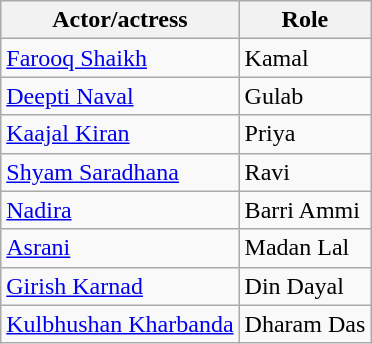<table class="wikitable" border="1">
<tr>
<th>Actor/actress</th>
<th>Role</th>
</tr>
<tr>
<td><a href='#'>Farooq Shaikh</a></td>
<td>Kamal</td>
</tr>
<tr>
<td><a href='#'>Deepti Naval</a></td>
<td>Gulab</td>
</tr>
<tr>
<td><a href='#'>Kaajal Kiran</a></td>
<td>Priya</td>
</tr>
<tr>
<td><a href='#'>Shyam Saradhana</a></td>
<td>Ravi</td>
</tr>
<tr>
<td><a href='#'>Nadira</a></td>
<td>Barri Ammi</td>
</tr>
<tr>
<td><a href='#'>Asrani</a></td>
<td>Madan Lal</td>
</tr>
<tr>
<td><a href='#'>Girish Karnad</a></td>
<td>Din Dayal</td>
</tr>
<tr>
<td><a href='#'>Kulbhushan Kharbanda</a></td>
<td>Dharam Das</td>
</tr>
</table>
